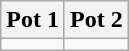<table class="wikitable">
<tr>
<th style="width:50%">Pot 1</th>
<th style="width:50%">Pot 2</th>
</tr>
<tr style="vertical-align:top">
<td></td>
<td></td>
</tr>
</table>
